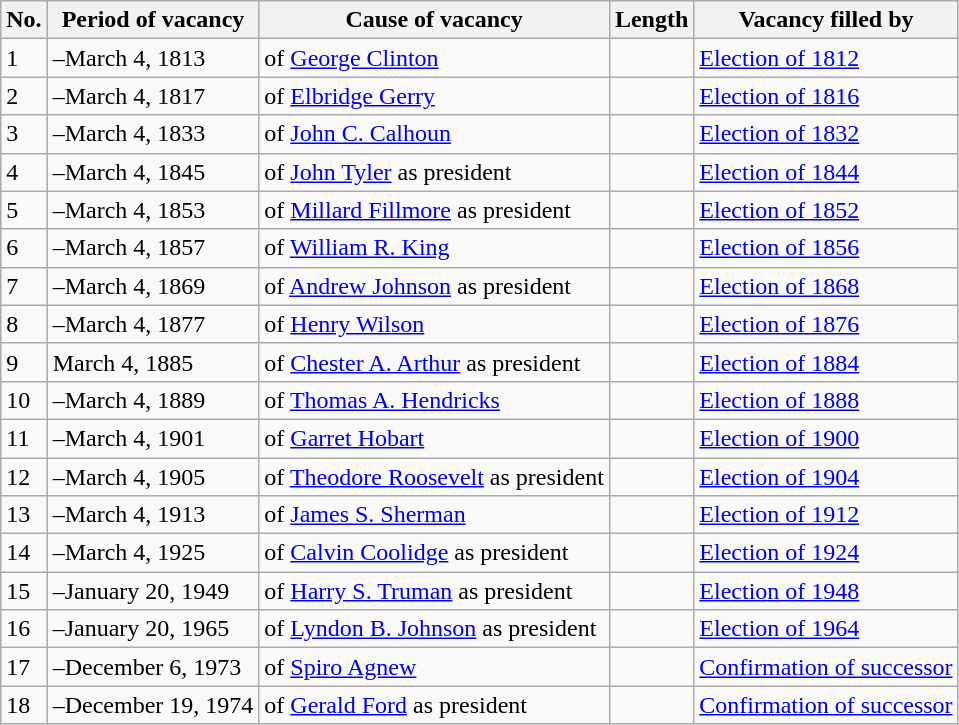<table class="wikitable sortable">
<tr>
<th>No.</th>
<th>Period of vacancy</th>
<th>Cause of vacancy</th>
<th>Length</th>
<th>Vacancy filled by</th>
</tr>
<tr>
<td>1</td>
<td> –March 4, 1813</td>
<td> of <a href='#'>George Clinton</a></td>
<td></td>
<td><a href='#'>Election of 1812</a></td>
</tr>
<tr>
<td>2</td>
<td> –March 4, 1817</td>
<td> of <a href='#'>Elbridge Gerry</a></td>
<td></td>
<td><a href='#'>Election of 1816</a></td>
</tr>
<tr>
<td>3</td>
<td> –March 4, 1833</td>
<td> of <a href='#'>John C. Calhoun</a></td>
<td></td>
<td><a href='#'>Election of 1832</a></td>
</tr>
<tr>
<td>4</td>
<td> –March 4, 1845</td>
<td> of <a href='#'>John Tyler</a> as president</td>
<td></td>
<td><a href='#'>Election of 1844</a></td>
</tr>
<tr>
<td>5</td>
<td> –March 4, 1853</td>
<td> of <a href='#'>Millard Fillmore</a> as president</td>
<td></td>
<td><a href='#'>Election of 1852</a></td>
</tr>
<tr>
<td>6</td>
<td> –March 4, 1857</td>
<td> of <a href='#'>William R. King</a></td>
<td></td>
<td><a href='#'>Election of 1856</a></td>
</tr>
<tr>
<td>7</td>
<td> –March 4, 1869</td>
<td> of <a href='#'>Andrew Johnson</a> as president</td>
<td></td>
<td><a href='#'>Election of 1868</a></td>
</tr>
<tr>
<td>8</td>
<td> –March 4, 1877</td>
<td> of <a href='#'>Henry Wilson</a></td>
<td></td>
<td><a href='#'>Election of 1876</a></td>
</tr>
<tr>
<td>9</td>
<td>March 4, 1885</td>
<td> of <a href='#'>Chester A. Arthur</a> as president</td>
<td></td>
<td><a href='#'>Election of 1884</a></td>
</tr>
<tr>
<td>10</td>
<td> –March 4, 1889</td>
<td> of <a href='#'>Thomas A. Hendricks</a></td>
<td></td>
<td><a href='#'>Election of 1888</a></td>
</tr>
<tr>
<td>11</td>
<td> –March 4, 1901</td>
<td> of <a href='#'>Garret Hobart</a></td>
<td></td>
<td><a href='#'>Election of 1900</a></td>
</tr>
<tr>
<td>12</td>
<td> –March 4, 1905</td>
<td> of <a href='#'>Theodore Roosevelt</a> as president</td>
<td></td>
<td><a href='#'>Election of 1904</a></td>
</tr>
<tr>
<td>13</td>
<td> –March 4, 1913</td>
<td> of <a href='#'>James S. Sherman</a></td>
<td></td>
<td><a href='#'>Election of 1912</a></td>
</tr>
<tr>
<td>14</td>
<td> –March 4, 1925</td>
<td> of <a href='#'>Calvin Coolidge</a> as president</td>
<td></td>
<td><a href='#'>Election of 1924</a></td>
</tr>
<tr>
<td>15</td>
<td> –January 20, 1949</td>
<td> of <a href='#'>Harry S. Truman</a> as president</td>
<td></td>
<td><a href='#'>Election of 1948</a></td>
</tr>
<tr>
<td>16</td>
<td> –January 20, 1965</td>
<td> of <a href='#'>Lyndon B. Johnson</a> as president</td>
<td></td>
<td><a href='#'>Election of 1964</a></td>
</tr>
<tr>
<td>17</td>
<td> –December 6, 1973</td>
<td> of <a href='#'>Spiro Agnew</a></td>
<td></td>
<td><a href='#'>Confirmation of successor</a></td>
</tr>
<tr>
<td>18</td>
<td> –December 19, 1974</td>
<td> of <a href='#'>Gerald Ford</a> as president</td>
<td></td>
<td><a href='#'>Confirmation of successor</a></td>
</tr>
</table>
